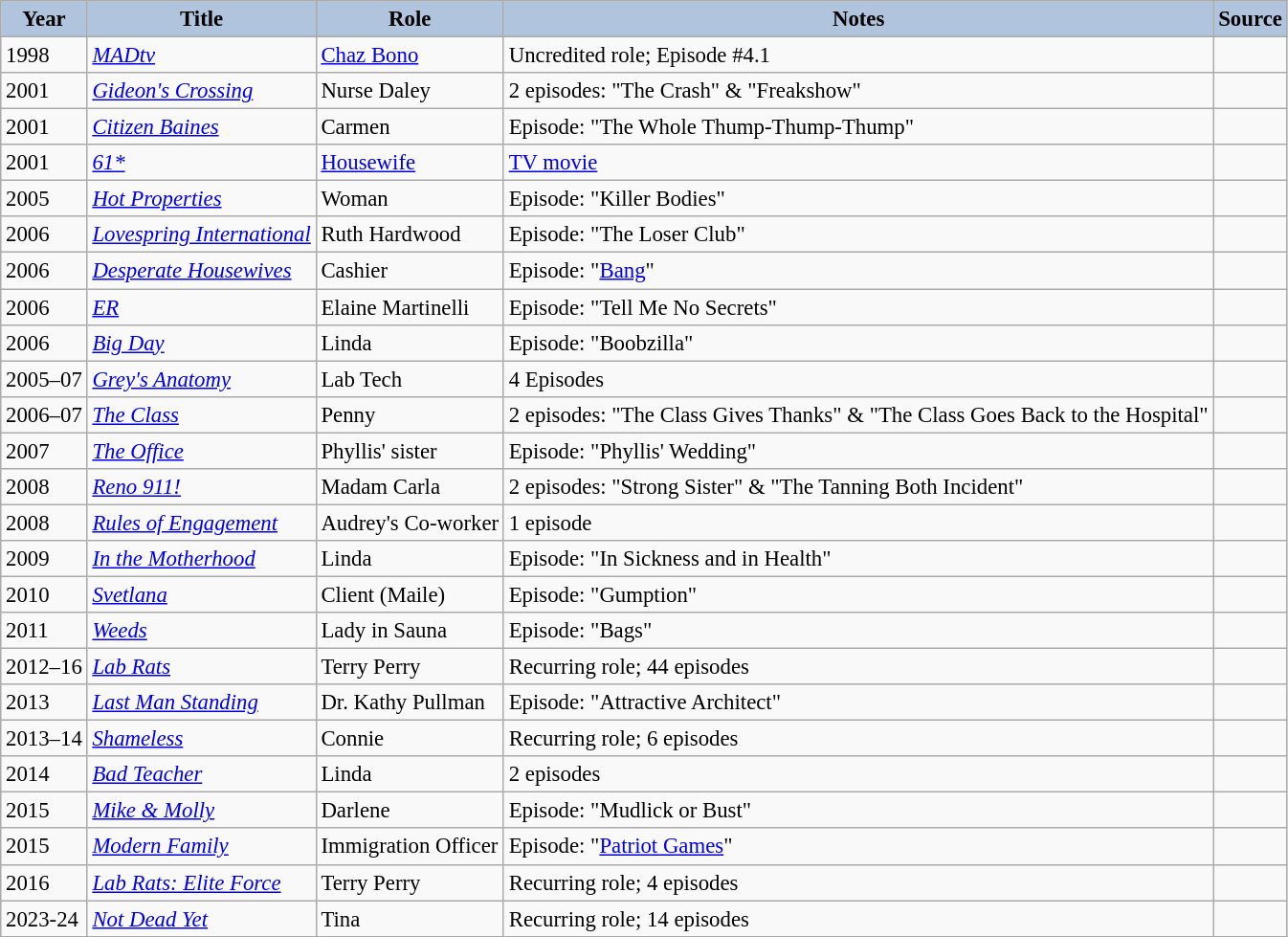<table class="wikitable sortable plainrowheaders" style="width=95%;  font-size: 95%;">
<tr>
<th style="background:#b0c4de;">Year</th>
<th style="background:#b0c4de;">Title</th>
<th style="background:#b0c4de;">Role</th>
<th style="background:#b0c4de;" class="unsortable">Notes</th>
<th style="background:#b0c4de;" class="unsortable">Source</th>
</tr>
<tr>
<td>1998</td>
<td><em><a href='#'>MADtv</a></em></td>
<td><a href='#'>Chaz Bono</a></td>
<td>Uncredited role; Episode #4.1</td>
<td></td>
</tr>
<tr>
<td>2001</td>
<td><em><a href='#'>Gideon's Crossing</a></em></td>
<td>Nurse Daley</td>
<td>2 episodes: "The Crash" & "Freakshow"</td>
<td></td>
</tr>
<tr>
<td>2001</td>
<td><em><a href='#'>Citizen Baines</a></em></td>
<td>Carmen</td>
<td>Episode: "The Whole Thump-Thump-Thump"</td>
<td></td>
</tr>
<tr>
<td>2001</td>
<td><em><a href='#'>61*</a></em></td>
<td><a href='#'>Housewife</a></td>
<td><a href='#'>TV movie</a></td>
<td></td>
</tr>
<tr>
<td>2005</td>
<td><em><a href='#'>Hot Properties</a></em></td>
<td>Woman</td>
<td>Episode: "Killer Bodies"</td>
<td></td>
</tr>
<tr>
<td>2006</td>
<td><em><a href='#'>Lovespring International</a></em></td>
<td>Ruth Hardwood</td>
<td>Episode: "The Loser Club"</td>
<td></td>
</tr>
<tr>
<td>2006</td>
<td><em><a href='#'>Desperate Housewives</a></em></td>
<td>Cashier</td>
<td>Episode: "<a href='#'>Bang</a>"</td>
<td></td>
</tr>
<tr>
<td>2006</td>
<td><em><a href='#'>ER</a></em></td>
<td>Elaine Martinelli</td>
<td>Episode: "Tell Me No Secrets"</td>
<td></td>
</tr>
<tr>
<td>2006</td>
<td><em><a href='#'>Big Day</a></em></td>
<td>Linda</td>
<td>Episode: "Boobzilla"</td>
<td></td>
</tr>
<tr>
<td>2005–07</td>
<td><em><a href='#'>Grey's Anatomy</a></em></td>
<td>Lab Tech</td>
<td>4 Episodes</td>
<td></td>
</tr>
<tr>
<td>2006–07</td>
<td><em><a href='#'>The Class</a></em></td>
<td>Penny</td>
<td>2 episodes: "The Class Gives Thanks" & "The Class Goes Back to the Hospital"</td>
<td></td>
</tr>
<tr>
<td>2007</td>
<td><em><a href='#'>The Office</a></em></td>
<td>Phyllis' sister</td>
<td>Episode: "Phyllis' Wedding"</td>
<td></td>
</tr>
<tr>
<td>2008</td>
<td><em><a href='#'>Reno 911!</a></em></td>
<td>Madam Carla</td>
<td>2 episodes: "Strong Sister" & "The Tanning Both Incident"</td>
<td></td>
</tr>
<tr>
<td>2008</td>
<td><em><a href='#'>Rules of Engagement</a></em></td>
<td>Audrey's Co-worker</td>
<td>1 episode</td>
<td></td>
</tr>
<tr>
<td>2009</td>
<td><em><a href='#'>In the Motherhood</a></em></td>
<td>Linda</td>
<td>Episode: "In Sickness and in Health"</td>
<td></td>
</tr>
<tr>
<td>2010</td>
<td><em><a href='#'>Svetlana</a></em></td>
<td>Client (Maile)</td>
<td>Episode: "Gumption"</td>
<td></td>
</tr>
<tr>
<td>2011</td>
<td><em><a href='#'>Weeds</a></em></td>
<td>Lady in Sauna</td>
<td>Episode: "Bags"</td>
<td></td>
</tr>
<tr>
<td>2012–16</td>
<td><em><a href='#'>Lab Rats</a></em></td>
<td>Terry Perry</td>
<td>Recurring role; 44 episodes</td>
<td></td>
</tr>
<tr>
<td>2013</td>
<td><em><a href='#'>Last Man Standing</a></em></td>
<td>Dr. Kathy Pullman</td>
<td>Episode: "Attractive Architect"</td>
<td></td>
</tr>
<tr>
<td>2013–14</td>
<td><em><a href='#'>Shameless</a></em></td>
<td>Connie</td>
<td>Recurring role; 6 episodes</td>
<td></td>
</tr>
<tr>
<td>2014</td>
<td><em><a href='#'>Bad Teacher</a></em></td>
<td>Linda</td>
<td>2 episodes</td>
<td></td>
</tr>
<tr>
<td>2015</td>
<td><em><a href='#'>Mike & Molly</a></em></td>
<td>Darlene</td>
<td>Episode: "Mudlick or Bust"</td>
<td></td>
</tr>
<tr>
<td>2015</td>
<td><em><a href='#'>Modern Family</a></em></td>
<td>Immigration Officer</td>
<td>Episode: "<a href='#'>Patriot Games</a>"</td>
<td></td>
</tr>
<tr>
<td>2016</td>
<td><em><a href='#'>Lab Rats: Elite Force</a></em></td>
<td>Terry Perry</td>
<td>Recurring role; 4 episodes</td>
<td></td>
</tr>
<tr>
<td>2023-24</td>
<td><em><a href='#'>Not Dead Yet</a></em></td>
<td>Tina</td>
<td>Recurring role; 14 episodes</td>
<td></td>
</tr>
</table>
